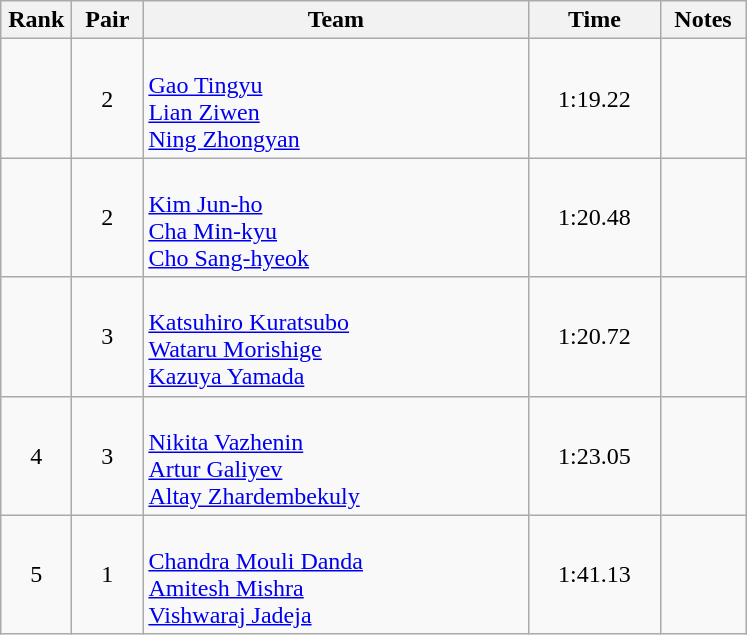<table class=wikitable style="text-align:center">
<tr>
<th width=40>Rank</th>
<th width=40>Pair</th>
<th width=250>Team</th>
<th width=80>Time</th>
<th width=50>Notes</th>
</tr>
<tr>
<td></td>
<td>2</td>
<td align=left><br><a href='#'>Gao Tingyu</a><br><a href='#'>Lian Ziwen</a><br><a href='#'>Ning Zhongyan</a></td>
<td>1:19.22</td>
<td></td>
</tr>
<tr>
<td></td>
<td>2</td>
<td align=left><br><a href='#'>Kim Jun-ho</a><br><a href='#'>Cha Min-kyu</a><br><a href='#'>Cho Sang-hyeok</a></td>
<td>1:20.48</td>
<td></td>
</tr>
<tr>
<td></td>
<td>3</td>
<td align=left><br><a href='#'>Katsuhiro Kuratsubo</a><br><a href='#'>Wataru Morishige</a><br><a href='#'>Kazuya Yamada</a></td>
<td>1:20.72</td>
<td></td>
</tr>
<tr>
<td>4</td>
<td>3</td>
<td align=left><br><a href='#'>Nikita Vazhenin</a><br><a href='#'>Artur Galiyev</a><br><a href='#'>Altay Zhardembekuly</a></td>
<td>1:23.05</td>
<td></td>
</tr>
<tr>
<td>5</td>
<td>1</td>
<td align=left><br><a href='#'>Chandra Mouli Danda</a><br><a href='#'>Amitesh Mishra</a><br><a href='#'>Vishwaraj Jadeja</a></td>
<td>1:41.13</td>
<td></td>
</tr>
</table>
